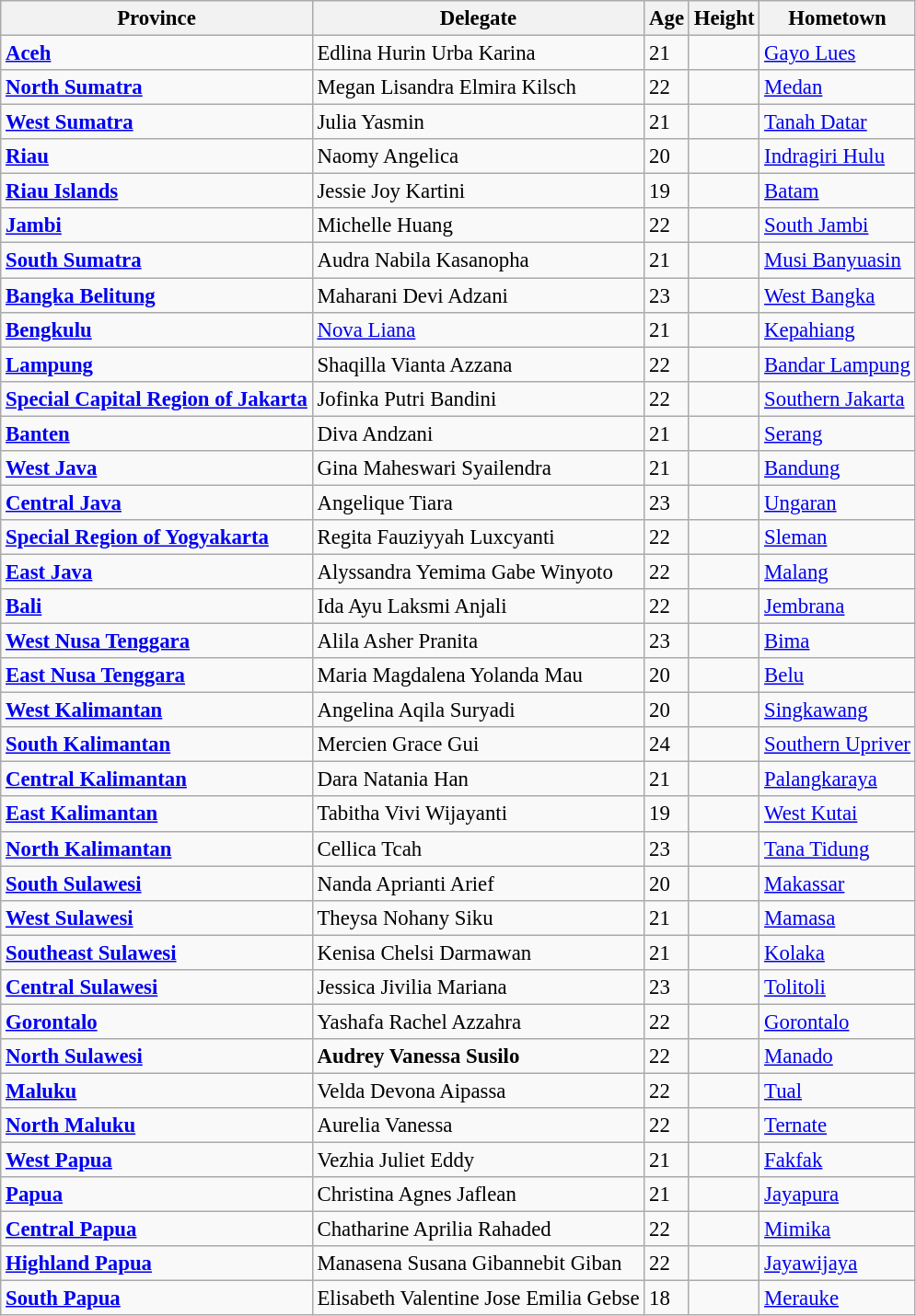<table class="wikitable sortable" style="font-size:95%;">
<tr>
<th>Province</th>
<th>Delegate</th>
<th>Age</th>
<th>Height</th>
<th>Hometown</th>
</tr>
<tr>
<td> <strong><a href='#'>Aceh</a></strong></td>
<td>Edlina Hurin Urba Karina</td>
<td>21</td>
<td></td>
<td><a href='#'>Gayo Lues</a></td>
</tr>
<tr>
<td> <strong><a href='#'>North Sumatra</a></strong></td>
<td>Megan Lisandra Elmira Kilsch</td>
<td>22</td>
<td></td>
<td><a href='#'>Medan</a></td>
</tr>
<tr>
<td> <strong><a href='#'>West Sumatra</a></strong></td>
<td>Julia Yasmin</td>
<td>21</td>
<td></td>
<td><a href='#'>Tanah Datar</a></td>
</tr>
<tr>
<td> <strong><a href='#'>Riau</a></strong></td>
<td>Naomy Angelica</td>
<td>20</td>
<td></td>
<td><a href='#'>Indragiri Hulu</a></td>
</tr>
<tr>
<td> <strong><a href='#'>Riau Islands</a></strong></td>
<td>Jessie Joy Kartini</td>
<td>19</td>
<td></td>
<td><a href='#'>Batam</a></td>
</tr>
<tr>
<td> <strong><a href='#'>Jambi</a></strong></td>
<td>Michelle Huang</td>
<td>22</td>
<td></td>
<td><a href='#'>South Jambi</a></td>
</tr>
<tr>
<td> <strong><a href='#'>South Sumatra</a></strong></td>
<td>Audra Nabila Kasanopha</td>
<td>21</td>
<td></td>
<td><a href='#'>Musi Banyuasin</a></td>
</tr>
<tr>
<td> <strong><a href='#'>Bangka Belitung</a></strong></td>
<td>Maharani Devi Adzani</td>
<td>23</td>
<td></td>
<td><a href='#'>West Bangka</a></td>
</tr>
<tr>
<td> <strong><a href='#'>Bengkulu</a></strong></td>
<td><a href='#'>Nova Liana</a></td>
<td>21</td>
<td></td>
<td><a href='#'>Kepahiang</a></td>
</tr>
<tr>
<td> <strong><a href='#'>Lampung</a></strong></td>
<td>Shaqilla Vianta Azzana</td>
<td>22</td>
<td></td>
<td><a href='#'>Bandar Lampung</a></td>
</tr>
<tr>
<td> <strong><a href='#'>Special Capital Region of Jakarta</a></strong></td>
<td>Jofinka Putri Bandini</td>
<td>22</td>
<td></td>
<td><a href='#'>Southern Jakarta</a></td>
</tr>
<tr>
<td> <strong><a href='#'>Banten</a></strong></td>
<td>Diva Andzani</td>
<td>21</td>
<td></td>
<td><a href='#'>Serang</a></td>
</tr>
<tr>
<td> <strong><a href='#'>West Java</a></strong></td>
<td>Gina Maheswari Syailendra</td>
<td>21</td>
<td></td>
<td><a href='#'>Bandung</a></td>
</tr>
<tr>
<td> <strong><a href='#'>Central Java</a></strong></td>
<td>Angelique Tiara</td>
<td>23</td>
<td></td>
<td><a href='#'>Ungaran</a></td>
</tr>
<tr>
<td> <strong><a href='#'>Special Region of Yogyakarta</a></strong></td>
<td>Regita Fauziyyah Luxcyanti</td>
<td>22</td>
<td></td>
<td><a href='#'>Sleman</a></td>
</tr>
<tr>
<td> <strong><a href='#'>East Java</a></strong></td>
<td>Alyssandra Yemima Gabe Winyoto</td>
<td>22</td>
<td></td>
<td><a href='#'>Malang</a></td>
</tr>
<tr>
<td> <strong><a href='#'>Bali</a></strong></td>
<td>Ida Ayu Laksmi Anjali</td>
<td>22</td>
<td></td>
<td><a href='#'>Jembrana</a></td>
</tr>
<tr>
<td> <strong><a href='#'>West Nusa Tenggara</a></strong></td>
<td>Alila Asher Pranita</td>
<td>23</td>
<td></td>
<td><a href='#'>Bima</a></td>
</tr>
<tr>
<td> <strong><a href='#'>East Nusa Tenggara</a></strong></td>
<td>Maria Magdalena Yolanda Mau</td>
<td>20</td>
<td></td>
<td><a href='#'>Belu</a></td>
</tr>
<tr>
<td> <strong><a href='#'>West Kalimantan</a></strong></td>
<td>Angelina Aqila Suryadi</td>
<td>20</td>
<td></td>
<td><a href='#'>Singkawang</a></td>
</tr>
<tr>
<td> <strong><a href='#'>South Kalimantan</a></strong></td>
<td>Mercien Grace Gui</td>
<td>24</td>
<td></td>
<td><a href='#'>Southern Upriver</a></td>
</tr>
<tr>
<td> <strong><a href='#'>Central Kalimantan</a></strong></td>
<td>Dara Natania Han</td>
<td>21</td>
<td></td>
<td><a href='#'>Palangkaraya</a></td>
</tr>
<tr>
<td> <strong><a href='#'>East Kalimantan</a></strong></td>
<td>Tabitha Vivi Wijayanti</td>
<td>19</td>
<td></td>
<td><a href='#'>West Kutai</a></td>
</tr>
<tr>
<td> <strong><a href='#'>North Kalimantan</a></strong></td>
<td>Cellica Tcah</td>
<td>23</td>
<td></td>
<td><a href='#'>Tana Tidung</a></td>
</tr>
<tr>
<td> <strong><a href='#'>South Sulawesi</a></strong></td>
<td>Nanda Aprianti Arief</td>
<td>20</td>
<td></td>
<td><a href='#'>Makassar</a></td>
</tr>
<tr>
<td> <strong><a href='#'>West Sulawesi</a></strong></td>
<td>Theysa Nohany Siku</td>
<td>21</td>
<td></td>
<td><a href='#'>Mamasa</a></td>
</tr>
<tr>
<td> <strong><a href='#'>Southeast Sulawesi</a></strong></td>
<td>Kenisa Chelsi Darmawan</td>
<td>21</td>
<td></td>
<td><a href='#'>Kolaka</a></td>
</tr>
<tr>
<td> <strong><a href='#'>Central Sulawesi</a></strong></td>
<td>Jessica Jivilia Mariana</td>
<td>23</td>
<td></td>
<td><a href='#'>Tolitoli</a></td>
</tr>
<tr>
<td> <strong><a href='#'>Gorontalo</a></strong></td>
<td>Yashafa Rachel Azzahra</td>
<td>22</td>
<td></td>
<td><a href='#'>Gorontalo</a></td>
</tr>
<tr>
<td> <strong><a href='#'>North Sulawesi</a></strong></td>
<td><strong>Audrey Vanessa Susilo</strong></td>
<td>22</td>
<td></td>
<td><a href='#'>Manado</a></td>
</tr>
<tr>
<td> <strong><a href='#'>Maluku</a></strong></td>
<td>Velda Devona Aipassa</td>
<td>22</td>
<td></td>
<td><a href='#'>Tual</a></td>
</tr>
<tr>
<td> <strong><a href='#'>North Maluku</a></strong></td>
<td>Aurelia Vanessa</td>
<td>22</td>
<td></td>
<td><a href='#'>Ternate</a></td>
</tr>
<tr>
<td> <strong><a href='#'>West Papua</a></strong></td>
<td>Vezhia Juliet Eddy</td>
<td>21</td>
<td></td>
<td><a href='#'>Fakfak</a></td>
</tr>
<tr>
<td> <strong><a href='#'>Papua</a></strong></td>
<td>Christina Agnes Jaflean</td>
<td>21</td>
<td></td>
<td><a href='#'>Jayapura</a></td>
</tr>
<tr>
<td> <strong><a href='#'>Central Papua</a></strong></td>
<td>Chatharine Aprilia Rahaded</td>
<td>22</td>
<td></td>
<td><a href='#'>Mimika</a></td>
</tr>
<tr>
<td> <strong><a href='#'>Highland Papua</a></strong></td>
<td>Manasena Susana Gibannebit Giban</td>
<td>22</td>
<td></td>
<td><a href='#'>Jayawijaya</a></td>
</tr>
<tr>
<td> <strong><a href='#'>South Papua</a></strong></td>
<td>Elisabeth Valentine Jose Emilia Gebse</td>
<td>18</td>
<td></td>
<td><a href='#'>Merauke</a></td>
</tr>
</table>
